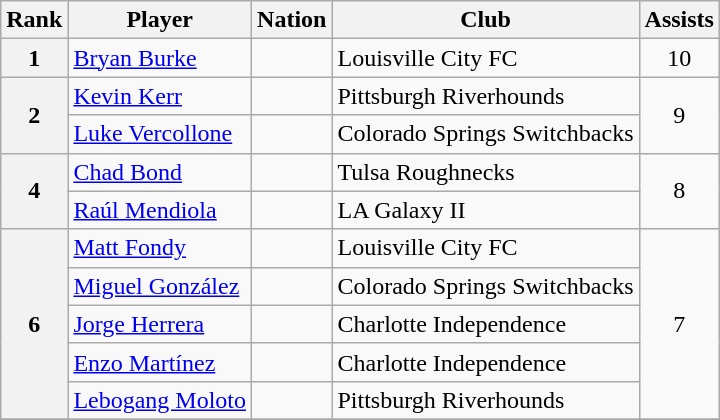<table class="wikitable">
<tr>
<th>Rank</th>
<th>Player</th>
<th>Nation</th>
<th>Club</th>
<th>Assists</th>
</tr>
<tr>
<th>1</th>
<td><a href='#'>Bryan Burke</a></td>
<td></td>
<td>Louisville City FC</td>
<td style="text-align:center;">10</td>
</tr>
<tr>
<th rowspan="2">2</th>
<td><a href='#'>Kevin Kerr</a></td>
<td></td>
<td>Pittsburgh Riverhounds</td>
<td rowspan="2" style="text-align:center;">9</td>
</tr>
<tr>
<td><a href='#'>Luke Vercollone</a></td>
<td></td>
<td>Colorado Springs Switchbacks</td>
</tr>
<tr>
<th rowspan="2">4</th>
<td><a href='#'>Chad Bond</a></td>
<td></td>
<td>Tulsa Roughnecks</td>
<td rowspan="2" style="text-align:center;">8</td>
</tr>
<tr>
<td><a href='#'>Raúl Mendiola</a></td>
<td></td>
<td>LA Galaxy II</td>
</tr>
<tr>
<th rowspan="5">6</th>
<td><a href='#'>Matt Fondy</a></td>
<td></td>
<td>Louisville City FC</td>
<td rowspan="5" style="text-align:center;">7</td>
</tr>
<tr>
<td><a href='#'>Miguel González</a></td>
<td></td>
<td>Colorado Springs Switchbacks</td>
</tr>
<tr>
<td><a href='#'>Jorge Herrera</a></td>
<td></td>
<td>Charlotte Independence</td>
</tr>
<tr>
<td><a href='#'>Enzo Martínez</a></td>
<td></td>
<td>Charlotte Independence</td>
</tr>
<tr>
<td><a href='#'>Lebogang Moloto</a></td>
<td></td>
<td>Pittsburgh Riverhounds</td>
</tr>
<tr>
</tr>
</table>
